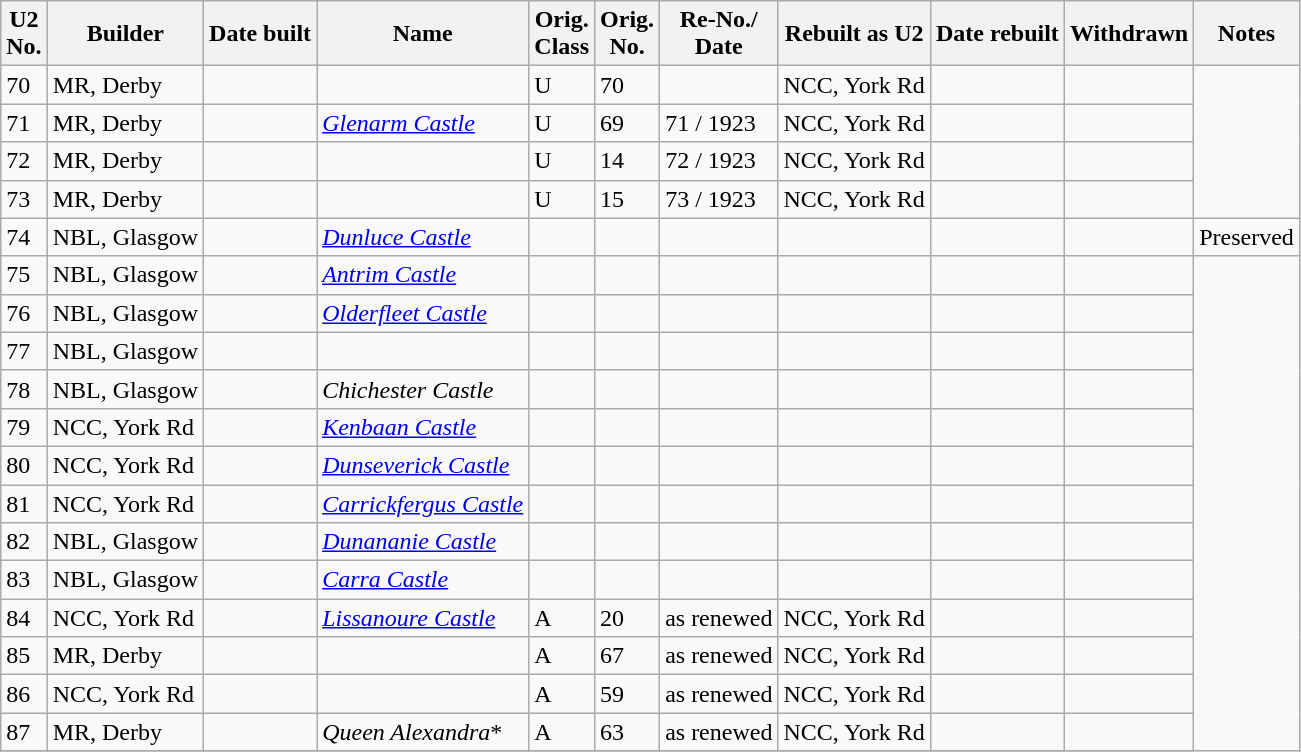<table class="wikitable sortable">
<tr>
<th>U2<br>No.</th>
<th>Builder</th>
<th>Date built</th>
<th>Name</th>
<th>Orig.<br>Class</th>
<th>Orig.<br>No.</th>
<th>Re-No./<br>Date</th>
<th>Rebuilt as U2</th>
<th>Date rebuilt</th>
<th>Withdrawn</th>
<th>Notes</th>
</tr>
<tr>
<td>70</td>
<td>MR, Derby</td>
<td></td>
<td></td>
<td>U</td>
<td>70</td>
<td></td>
<td>NCC, York Rd</td>
<td></td>
<td></td>
</tr>
<tr>
<td>71</td>
<td>MR, Derby</td>
<td></td>
<td><em><a href='#'>Glenarm Castle</a></em></td>
<td>U</td>
<td>69</td>
<td>71 / 1923</td>
<td>NCC, York Rd</td>
<td></td>
<td></td>
</tr>
<tr>
<td>72</td>
<td>MR, Derby</td>
<td></td>
<td></td>
<td>U</td>
<td>14</td>
<td>72 / 1923</td>
<td>NCC, York Rd</td>
<td></td>
<td></td>
</tr>
<tr>
<td>73</td>
<td>MR, Derby</td>
<td></td>
<td></td>
<td>U</td>
<td>15</td>
<td>73 / 1923</td>
<td>NCC, York Rd</td>
<td></td>
<td></td>
</tr>
<tr>
<td>74</td>
<td>NBL, Glasgow</td>
<td></td>
<td><em><a href='#'>Dunluce Castle</a></em></td>
<td></td>
<td></td>
<td></td>
<td></td>
<td></td>
<td></td>
<td>Preserved</td>
</tr>
<tr>
<td>75</td>
<td>NBL, Glasgow</td>
<td></td>
<td><em><a href='#'>Antrim Castle</a></em></td>
<td></td>
<td></td>
<td></td>
<td></td>
<td></td>
<td></td>
</tr>
<tr>
<td>76</td>
<td>NBL, Glasgow</td>
<td></td>
<td><em><a href='#'>Olderfleet Castle</a></em></td>
<td></td>
<td></td>
<td></td>
<td></td>
<td></td>
<td></td>
</tr>
<tr>
<td>77</td>
<td>NBL, Glasgow</td>
<td></td>
<td></td>
<td></td>
<td></td>
<td></td>
<td></td>
<td></td>
<td></td>
</tr>
<tr>
<td>78</td>
<td>NBL, Glasgow</td>
<td></td>
<td><em>Chichester Castle</em></td>
<td></td>
<td></td>
<td></td>
<td></td>
<td></td>
<td></td>
</tr>
<tr>
<td>79</td>
<td>NCC, York Rd</td>
<td></td>
<td><em><a href='#'>Kenbaan Castle</a></em></td>
<td></td>
<td></td>
<td></td>
<td></td>
<td></td>
<td></td>
</tr>
<tr>
<td>80</td>
<td>NCC, York Rd</td>
<td></td>
<td><em><a href='#'>Dunseverick Castle</a></em></td>
<td></td>
<td></td>
<td></td>
<td></td>
<td></td>
<td></td>
</tr>
<tr>
<td>81</td>
<td>NCC, York Rd</td>
<td></td>
<td><em><a href='#'>Carrickfergus Castle</a></em></td>
<td></td>
<td></td>
<td></td>
<td></td>
<td></td>
<td></td>
</tr>
<tr>
<td>82</td>
<td>NBL, Glasgow</td>
<td></td>
<td><em><a href='#'>Dunananie Castle</a></em></td>
<td></td>
<td></td>
<td></td>
<td></td>
<td></td>
<td></td>
</tr>
<tr>
<td>83</td>
<td>NBL, Glasgow</td>
<td></td>
<td><em><a href='#'>Carra Castle</a></em></td>
<td></td>
<td></td>
<td></td>
<td></td>
<td></td>
<td></td>
</tr>
<tr>
<td>84</td>
<td>NCC, York Rd</td>
<td></td>
<td><em><a href='#'>Lissanoure Castle</a></em></td>
<td>A</td>
<td>20</td>
<td>as renewed</td>
<td>NCC, York Rd</td>
<td></td>
<td></td>
</tr>
<tr>
<td>85</td>
<td>MR, Derby</td>
<td></td>
<td></td>
<td>A</td>
<td>67</td>
<td>as renewed</td>
<td>NCC, York Rd</td>
<td></td>
<td></td>
</tr>
<tr>
<td>86</td>
<td>NCC, York Rd</td>
<td></td>
<td></td>
<td>A</td>
<td>59</td>
<td>as renewed</td>
<td>NCC, York Rd</td>
<td></td>
<td></td>
</tr>
<tr>
<td>87</td>
<td>MR, Derby</td>
<td></td>
<td><em>Queen Alexandra</em>*</td>
<td>A</td>
<td>63</td>
<td>as renewed</td>
<td>NCC, York Rd</td>
<td></td>
<td></td>
</tr>
<tr>
</tr>
</table>
